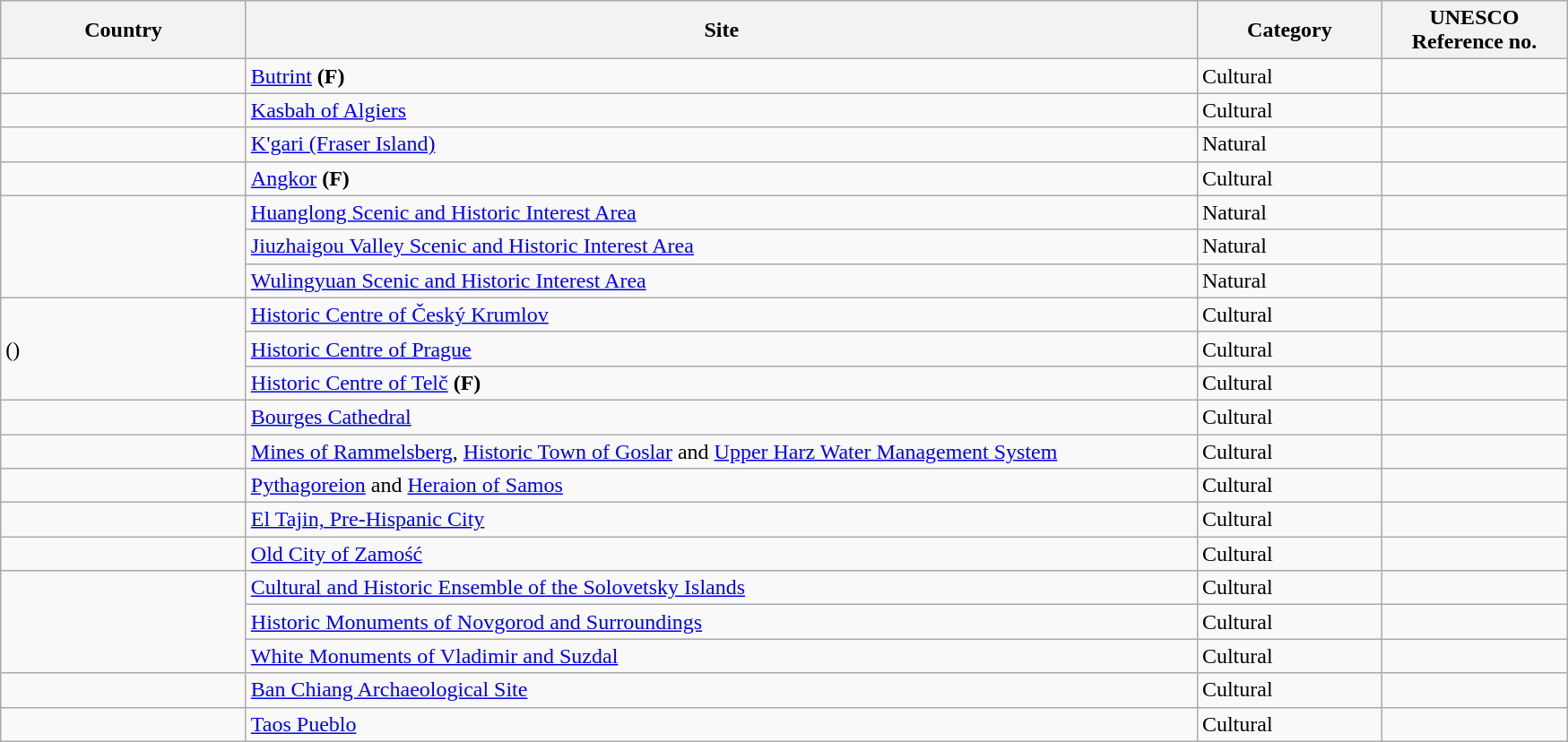<table class="wikitable sortable" style="font-size:100%;">
<tr>
<th scope="col" width="175">Country</th>
<th scope="col" width="700">Site</th>
<th scope="col" width="130">Category</th>
<th scope="col" width="130">UNESCO Reference no.</th>
</tr>
<tr>
<td></td>
<td><a href='#'>Butrint</a> <strong>(F)</strong></td>
<td>Cultural</td>
<td></td>
</tr>
<tr>
<td></td>
<td><a href='#'>Kasbah of Algiers</a></td>
<td>Cultural</td>
<td></td>
</tr>
<tr>
<td></td>
<td><a href='#'>K'gari (Fraser Island)</a></td>
<td>Natural</td>
<td></td>
</tr>
<tr>
<td></td>
<td><a href='#'>Angkor</a> <strong>(F)</strong></td>
<td>Cultural</td>
<td></td>
</tr>
<tr>
<td rowspan="3"></td>
<td><a href='#'>Huanglong Scenic and Historic Interest Area</a></td>
<td>Natural</td>
<td></td>
</tr>
<tr>
<td><a href='#'>Jiuzhaigou Valley Scenic and Historic Interest Area</a></td>
<td>Natural</td>
<td></td>
</tr>
<tr>
<td><a href='#'>Wulingyuan Scenic and Historic Interest Area</a></td>
<td>Natural</td>
<td></td>
</tr>
<tr>
<td rowspan="3">()<br></td>
<td><a href='#'>Historic Centre of Český Krumlov</a></td>
<td>Cultural</td>
<td></td>
</tr>
<tr>
<td><a href='#'>Historic Centre of Prague</a></td>
<td>Cultural</td>
<td></td>
</tr>
<tr>
<td><a href='#'>Historic Centre of Telč</a> <strong>(F)</strong></td>
<td>Cultural</td>
<td></td>
</tr>
<tr>
<td></td>
<td><a href='#'>Bourges Cathedral</a></td>
<td>Cultural</td>
<td></td>
</tr>
<tr>
<td></td>
<td><a href='#'>Mines of Rammelsberg</a>, <a href='#'>Historic Town of Goslar</a> and <a href='#'>Upper Harz Water Management System</a></td>
<td>Cultural</td>
<td></td>
</tr>
<tr>
<td></td>
<td><a href='#'>Pythagoreion</a> and <a href='#'>Heraion of Samos</a></td>
<td>Cultural</td>
<td></td>
</tr>
<tr>
<td></td>
<td><a href='#'>El Tajin, Pre-Hispanic City</a></td>
<td>Cultural</td>
<td></td>
</tr>
<tr>
<td></td>
<td><a href='#'>Old City of Zamość</a></td>
<td>Cultural</td>
<td></td>
</tr>
<tr>
<td rowspan="3"></td>
<td><a href='#'>Cultural and Historic Ensemble of the Solovetsky Islands</a></td>
<td>Cultural</td>
<td></td>
</tr>
<tr>
<td><a href='#'>Historic Monuments of Novgorod and Surroundings</a></td>
<td>Cultural</td>
<td></td>
</tr>
<tr>
<td><a href='#'>White Monuments of Vladimir and Suzdal</a></td>
<td>Cultural</td>
<td></td>
</tr>
<tr>
<td></td>
<td><a href='#'>Ban Chiang Archaeological Site</a></td>
<td>Cultural</td>
<td></td>
</tr>
<tr>
<td></td>
<td><a href='#'>Taos Pueblo</a></td>
<td>Cultural</td>
<td></td>
</tr>
</table>
